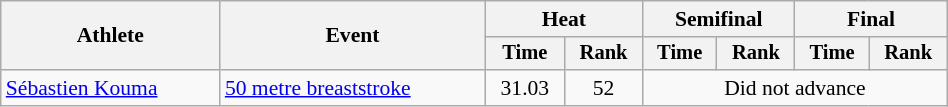<table class="wikitable" style="text-align:center; font-size:90%; width:50%;">
<tr>
<th rowspan="2">Athlete</th>
<th rowspan="2">Event</th>
<th colspan="2">Heat</th>
<th colspan="2">Semifinal</th>
<th colspan="2">Final</th>
</tr>
<tr style="font-size:95%">
<th>Time</th>
<th>Rank</th>
<th>Time</th>
<th>Rank</th>
<th>Time</th>
<th>Rank</th>
</tr>
<tr>
<td align=left><a href='#'>Sébastien Kouma</a></td>
<td align=left><a href='#'>50 metre breaststroke</a></td>
<td>31.03</td>
<td>52</td>
<td colspan=4>Did not advance</td>
</tr>
</table>
